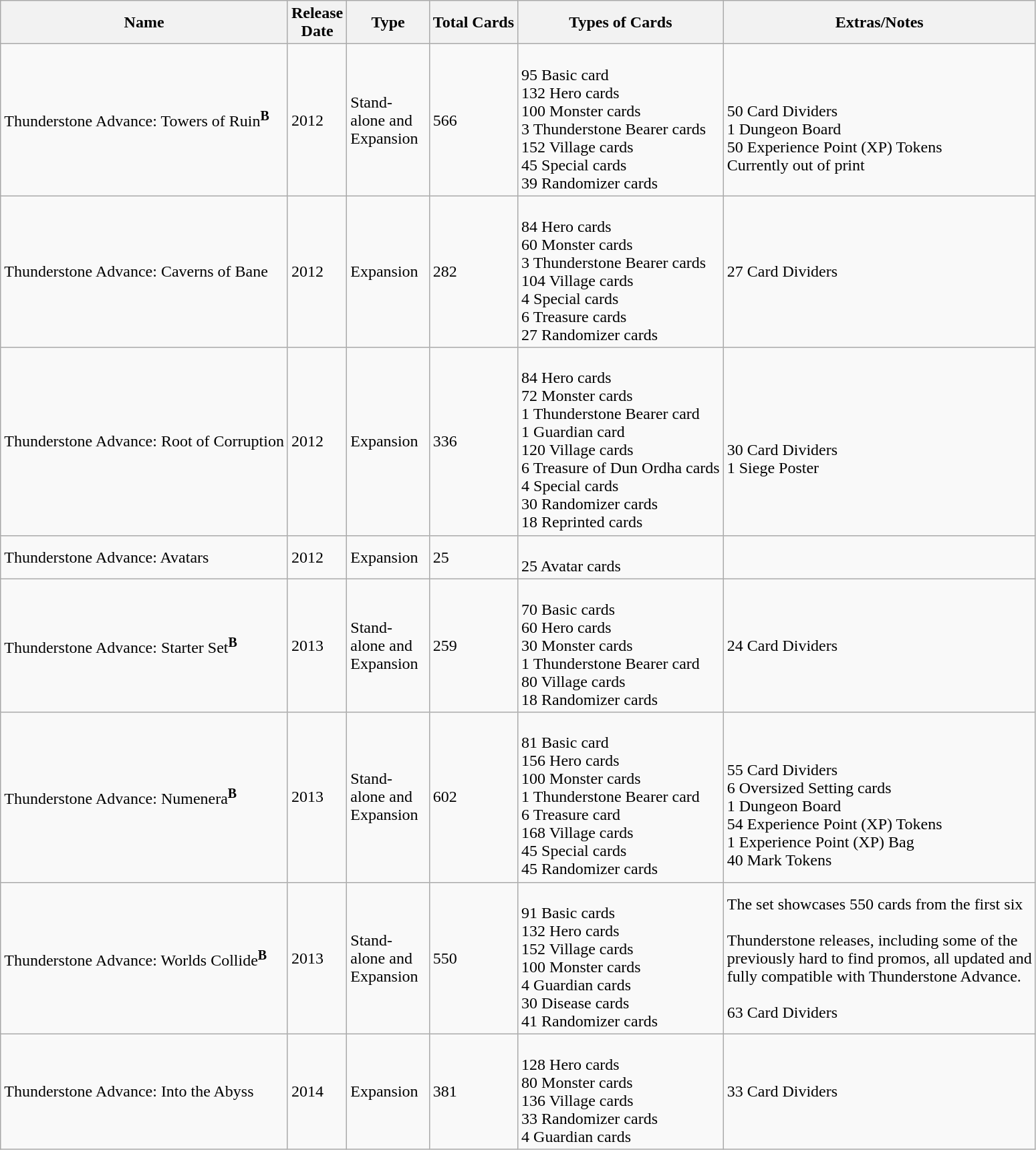<table class="wikitable sortable">
<tr>
<th>Name</th>
<th>Release<br>Date</th>
<th width="75px">Type</th>
<th>Total Cards</th>
<th>Types of Cards</th>
<th>Extras/Notes</th>
</tr>
<tr>
<td>Thunderstone Advance: Towers of Ruin<sup><strong>B</strong></sup></td>
<td>2012</td>
<td>Stand-alone and Expansion</td>
<td>566</td>
<td><br>95 Basic card<br>
132 Hero cards<br>
100 Monster cards<br>
3 Thunderstone Bearer cards<br>
152 Village cards<br>
45 Special cards<br>
39 Randomizer cards</td>
<td><br><br>50 Card Dividers<br>
1 Dungeon Board<br>
50 Experience Point (XP) Tokens<br>Currently out of print</td>
</tr>
<tr>
<td>Thunderstone Advance: Caverns of Bane</td>
<td>2012</td>
<td>Expansion</td>
<td>282</td>
<td><br>84 Hero cards<br>
60 Monster cards<br>
3 Thunderstone Bearer cards<br>
104 Village cards<br>
4 Special cards<br>
6 Treasure cards<br>
27 Randomizer cards</td>
<td>27 Card Dividers</td>
</tr>
<tr>
<td>Thunderstone Advance: Root of Corruption</td>
<td>2012</td>
<td>Expansion</td>
<td>336</td>
<td><br>84 Hero cards<br>
72 Monster cards<br>
1 Thunderstone Bearer card<br>
1 Guardian card<br>
120 Village cards<br>
6 Treasure of Dun Ordha cards<br>
4 Special cards<br>
30 Randomizer cards<br>
18 Reprinted cards</td>
<td><br><br>30 Card Dividers<br>
1 Siege Poster</td>
</tr>
<tr>
<td>Thunderstone Advance: Avatars</td>
<td>2012</td>
<td>Expansion</td>
<td>25</td>
<td><br>25 Avatar cards<br></td>
<td></td>
</tr>
<tr>
<td>Thunderstone Advance: Starter Set<sup><strong>B</strong></sup></td>
<td>2013</td>
<td>Stand-alone and Expansion</td>
<td>259</td>
<td><br>70 Basic cards<br>
60 Hero cards<br>
30 Monster cards<br>
1 Thunderstone Bearer card<br>
80 Village cards<br>
18 Randomizer cards<br></td>
<td>24 Card Dividers</td>
</tr>
<tr>
<td>Thunderstone Advance: Numenera<sup><strong>B</strong></sup></td>
<td>2013</td>
<td>Stand-alone and Expansion</td>
<td>602</td>
<td><br>81 Basic card<br>
156 Hero cards<br>
100 Monster cards<br>
1 Thunderstone Bearer card<br>
6 Treasure card<br>
168 Village cards<br>
45 Special cards<br>
45 Randomizer cards</td>
<td><br><br>55 Card Dividers<br>
6 Oversized Setting cards<br>
1 Dungeon Board<br>
54 Experience Point (XP) Tokens<br>
1 Experience Point (XP) Bag<br>
40 Mark Tokens</td>
</tr>
<tr>
<td>Thunderstone Advance: Worlds Collide<sup><strong>B</strong></sup></td>
<td>2013</td>
<td>Stand-alone and Expansion</td>
<td>550</td>
<td><br>91 Basic cards<br>
132 Hero cards<br>
152 Village cards<br>
100 Monster cards<br>
4 Guardian cards<br>
30 Disease cards<br>
41 Randomizer cards<br></td>
<td>The set showcases 550 cards from the first six<br><br>Thunderstone releases, including some of the<br>
previously hard to find promos, all updated and<br>
fully compatible with Thunderstone Advance.<br>
<br>
63 Card Dividers<br></td>
</tr>
<tr>
<td>Thunderstone Advance: Into the Abyss</td>
<td>2014</td>
<td>Expansion</td>
<td>381</td>
<td><br>128 Hero cards<br>
80 Monster cards<br>
136 Village cards<br>
33 Randomizer cards<br>
4 Guardian cards<br></td>
<td>33 Card Dividers</td>
</tr>
</table>
